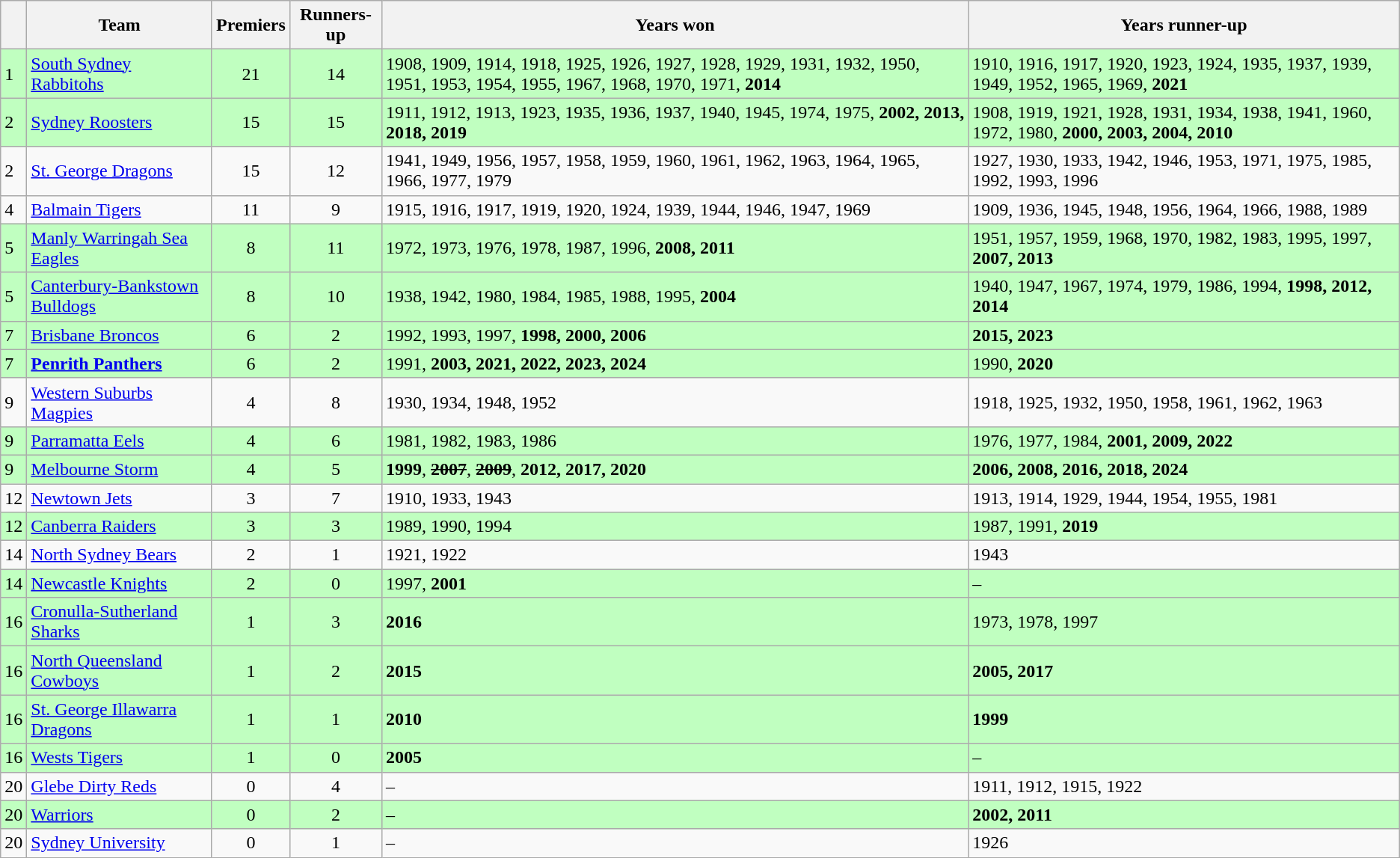<table class="wikitable sortable">
<tr>
<th></th>
<th>Team</th>
<th>Premiers</th>
<th>Runners-up</th>
<th>Years won</th>
<th>Years runner-up</th>
</tr>
<tr style="background:#C0FFC0">
<td>1</td>
<td> <a href='#'>South Sydney Rabbitohs</a></td>
<td style="text-align:center;">21</td>
<td style="text-align:center;">14</td>
<td>1908, 1909, 1914, 1918, 1925, 1926, 1927, 1928, 1929, 1931, 1932, 1950, 1951, 1953, 1954, 1955, 1967, 1968, 1970, 1971, <strong>2014</strong></td>
<td>1910, 1916, 1917, 1920, 1923, 1924, 1935, 1937, 1939, 1949, 1952, 1965, 1969, <strong>2021</strong></td>
</tr>
<tr style="background:#C0FFC0">
<td>2</td>
<td> <a href='#'>Sydney Roosters</a></td>
<td style="text-align:center;">15</td>
<td style="text-align:center;">15</td>
<td>1911, 1912, 1913, 1923, 1935, 1936, 1937, 1940, 1945, 1974, 1975, <strong>2002, 2013, 2018, 2019</strong></td>
<td>1908, 1919, 1921, 1928, 1931, 1934, 1938, 1941, 1960, 1972, 1980, <strong>2000, 2003, 2004, 2010</strong></td>
</tr>
<tr>
<td>2</td>
<td> <a href='#'>St. George Dragons</a></td>
<td style="text-align:center;">15</td>
<td style="text-align:center;">12</td>
<td>1941, 1949, 1956, 1957, 1958, 1959, 1960, 1961, 1962, 1963, 1964, 1965, 1966, 1977, 1979</td>
<td>1927, 1930, 1933, 1942, 1946, 1953, 1971, 1975, 1985, 1992, 1993, 1996</td>
</tr>
<tr>
<td>4</td>
<td> <a href='#'>Balmain Tigers</a></td>
<td style="text-align:center;">11</td>
<td style="text-align:center;">9</td>
<td>1915, 1916, 1917, 1919, 1920, 1924, 1939, 1944, 1946, 1947, 1969</td>
<td>1909, 1936, 1945, 1948, 1956, 1964, 1966, 1988, 1989</td>
</tr>
<tr style="background:#C0FFC0">
<td>5</td>
<td> <a href='#'>Manly Warringah Sea Eagles</a></td>
<td style="text-align:center;">8</td>
<td style="text-align:center;">11</td>
<td>1972, 1973, 1976, 1978, 1987, 1996, <strong>2008, 2011</strong></td>
<td>1951, 1957, 1959, 1968, 1970, 1982, 1983, 1995, 1997, <strong>2007, 2013</strong></td>
</tr>
<tr style="background:#C0FFC0">
<td>5</td>
<td> <a href='#'>Canterbury-Bankstown Bulldogs</a></td>
<td style="text-align:center;">8</td>
<td style="text-align:center;">10</td>
<td>1938, 1942, 1980, 1984, 1985, 1988, 1995, <strong>2004</strong></td>
<td>1940, 1947, 1967, 1974, 1979, 1986, 1994, <strong>1998, 2012, 2014</strong></td>
</tr>
<tr style="background:#C0FFC0">
<td>7</td>
<td> <a href='#'>Brisbane Broncos</a></td>
<td style="text-align:center;">6</td>
<td style="text-align:center;">2</td>
<td>1992, 1993, 1997, <strong>1998, 2000, 2006</strong></td>
<td><strong>2015, 2023</strong></td>
</tr>
<tr style="background:#C0FFC0">
<td>7</td>
<td> <strong><a href='#'>Penrith Panthers</a></strong></td>
<td style="text-align:center;">6</td>
<td style="text-align:center;">2</td>
<td>1991, <strong>2003, 2021, 2022, 2023, 2024</strong></td>
<td>1990, <strong>2020</strong></td>
</tr>
<tr>
<td>9</td>
<td> <a href='#'>Western Suburbs Magpies</a></td>
<td style="text-align:center;">4</td>
<td style="text-align:center;">8</td>
<td>1930, 1934, 1948, 1952</td>
<td>1918, 1925, 1932, 1950, 1958, 1961, 1962, 1963</td>
</tr>
<tr style="background:#C0FFC0">
<td>9</td>
<td> <a href='#'>Parramatta Eels</a></td>
<td style="text-align:center;">4</td>
<td style="text-align:center;">6</td>
<td>1981, 1982, 1983, 1986</td>
<td>1976, 1977, 1984, <strong>2001, 2009, 2022</strong></td>
</tr>
<tr style="background:#C0FFC0">
<td>9</td>
<td> <a href='#'>Melbourne Storm</a></td>
<td style="text-align:center;">4</td>
<td style="text-align:center;">5</td>
<td><strong>1999</strong>, <s><strong>2007</strong></s>, <s><strong>2009</strong></s>, <strong>2012, 2017, 2020</strong></td>
<td><strong>2006,</strong> <strong>2008, 2016, 2018, 2024</strong></td>
</tr>
<tr>
<td>12</td>
<td> <a href='#'>Newtown Jets</a></td>
<td style="text-align:center;">3</td>
<td style="text-align:center;">7</td>
<td>1910, 1933, 1943</td>
<td>1913, 1914, 1929, 1944, 1954, 1955, 1981</td>
</tr>
<tr style="background:#C0FFC0">
<td>12</td>
<td> <a href='#'>Canberra Raiders</a></td>
<td style="text-align:center;">3</td>
<td style="text-align:center;">3</td>
<td>1989, 1990, 1994</td>
<td>1987, 1991, <strong>2019</strong></td>
</tr>
<tr>
<td>14</td>
<td> <a href='#'>North Sydney Bears</a></td>
<td style="text-align:center;">2</td>
<td style="text-align:center;">1</td>
<td>1921, 1922</td>
<td>1943</td>
</tr>
<tr style="background:#C0FFC0">
<td>14</td>
<td> <a href='#'>Newcastle Knights</a></td>
<td style="text-align:center;">2</td>
<td style="text-align:center;">0</td>
<td>1997, <strong>2001</strong></td>
<td>–</td>
</tr>
<tr style="background:#C0FFC0">
<td>16</td>
<td> <a href='#'>Cronulla-Sutherland Sharks</a></td>
<td style="text-align:center;">1</td>
<td style="text-align:center;">3</td>
<td><strong>2016</strong></td>
<td>1973, 1978, 1997</td>
</tr>
<tr style="background:#C0FFC0">
<td>16</td>
<td> <a href='#'>North Queensland Cowboys</a></td>
<td style="text-align:center;">1</td>
<td style="text-align:center;">2</td>
<td><strong>2015</strong></td>
<td><strong>2005, 2017</strong></td>
</tr>
<tr style="background:#C0FFC0">
<td>16</td>
<td> <a href='#'>St. George Illawarra Dragons</a></td>
<td style="text-align:center;">1</td>
<td style="text-align:center;">1</td>
<td><strong>2010</strong></td>
<td><strong>1999</strong></td>
</tr>
<tr style="background:#C0FFC0">
<td>16</td>
<td> <a href='#'>Wests Tigers</a></td>
<td style="text-align:center;">1</td>
<td style="text-align:center;">0</td>
<td><strong>2005</strong></td>
<td>–</td>
</tr>
<tr>
<td>20</td>
<td> <a href='#'>Glebe Dirty Reds</a></td>
<td style="text-align:center;">0</td>
<td style="text-align:center;">4</td>
<td>–</td>
<td>1911, 1912, 1915, 1922</td>
</tr>
<tr style="background:#C0FFC0">
<td>20</td>
<td> <a href='#'>Warriors</a></td>
<td style="text-align:center;">0</td>
<td style="text-align:center;">2</td>
<td>–</td>
<td><strong>2002, 2011</strong></td>
</tr>
<tr>
<td>20</td>
<td> <a href='#'>Sydney University</a></td>
<td style="text-align:center;">0</td>
<td style="text-align:center;">1</td>
<td>–</td>
<td>1926</td>
</tr>
</table>
